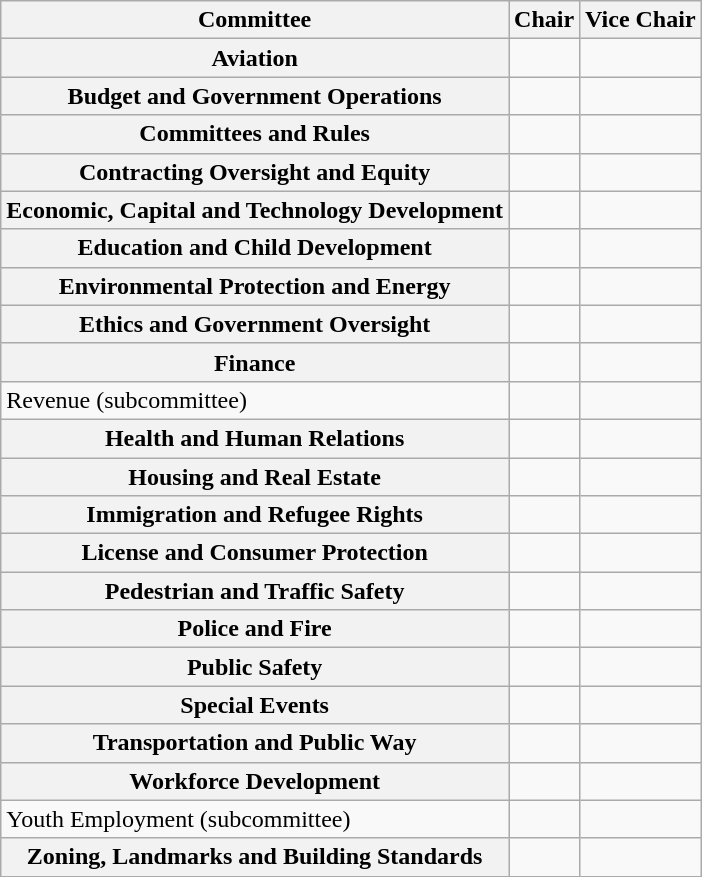<table class="wikitable sortable plainrowheaders">
<tr>
<th scope="col">Committee</th>
<th scope="col">Chair</th>
<th scope="col">Vice Chair</th>
</tr>
<tr>
<th scope="row">Aviation</th>
<td></td>
<td></td>
</tr>
<tr>
<th scope="row">Budget and Government Operations</th>
<td></td>
<td></td>
</tr>
<tr>
<th scope="row">Committees and Rules</th>
<td></td>
<td></td>
</tr>
<tr>
<th scope="row">Contracting Oversight and Equity</th>
<td></td>
<td></td>
</tr>
<tr>
<th scope="row">Economic, Capital and Technology Development</th>
<td></td>
<td></td>
</tr>
<tr>
<th scope="row">Education and Child Development</th>
<td></td>
<td></td>
</tr>
<tr>
<th scope="row">Environmental Protection and Energy</th>
<td></td>
<td></td>
</tr>
<tr>
<th scope="row">Ethics and Government Oversight</th>
<td></td>
<td></td>
</tr>
<tr>
<th scope="row">Finance</th>
<td></td>
<td></td>
</tr>
<tr>
<td>Revenue (subcommittee)</td>
<td></td>
<td></td>
</tr>
<tr>
<th scope="row">Health and Human Relations</th>
<td></td>
<td></td>
</tr>
<tr>
<th scope="row">Housing and Real Estate</th>
<td></td>
<td></td>
</tr>
<tr>
<th scope="row">Immigration and Refugee Rights</th>
<td></td>
<td></td>
</tr>
<tr>
<th scope="row">License and Consumer Protection</th>
<td></td>
<td></td>
</tr>
<tr>
<th scope="row">Pedestrian and Traffic Safety</th>
<td></td>
<td></td>
</tr>
<tr>
<th scope="row">Police and Fire</th>
<td></td>
<td></td>
</tr>
<tr>
<th scope="row">Public Safety</th>
<td></td>
<td></td>
</tr>
<tr>
<th scope="row">Special Events</th>
<td></td>
<td></td>
</tr>
<tr>
<th scope="row">Transportation and Public Way</th>
<td></td>
<td></td>
</tr>
<tr>
<th scope="row">Workforce Development</th>
<td></td>
<td></td>
</tr>
<tr>
<td>Youth Employment (subcommittee)</td>
<td></td>
<td></td>
</tr>
<tr>
<th scope="row">Zoning, Landmarks and Building Standards</th>
<td></td>
<td></td>
</tr>
</table>
